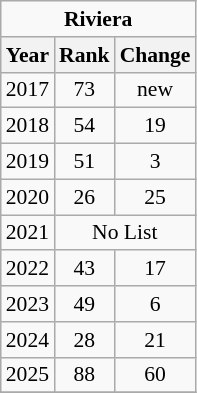<table class="wikitable" style="font-size: 90%; text-align: center;">
<tr>
<td colspan="3"><strong>Riviera</strong></td>
</tr>
<tr>
<th>Year</th>
<th>Rank</th>
<th>Change</th>
</tr>
<tr>
<td>2017</td>
<td>73</td>
<td>new</td>
</tr>
<tr>
<td>2018</td>
<td>54</td>
<td> 19</td>
</tr>
<tr>
<td>2019</td>
<td>51</td>
<td> 3</td>
</tr>
<tr>
<td>2020</td>
<td>26</td>
<td> 25</td>
</tr>
<tr>
<td>2021</td>
<td colspan="2">No List</td>
</tr>
<tr>
<td>2022</td>
<td>43</td>
<td> 17</td>
</tr>
<tr>
<td>2023</td>
<td>49</td>
<td> 6</td>
</tr>
<tr>
<td>2024</td>
<td>28</td>
<td> 21</td>
</tr>
<tr>
<td>2025</td>
<td>88</td>
<td> 60</td>
</tr>
<tr>
</tr>
</table>
